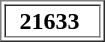<table border=1>
<tr>
<td> <strong></strong> <strong>21633</strong>   </td>
</tr>
</table>
